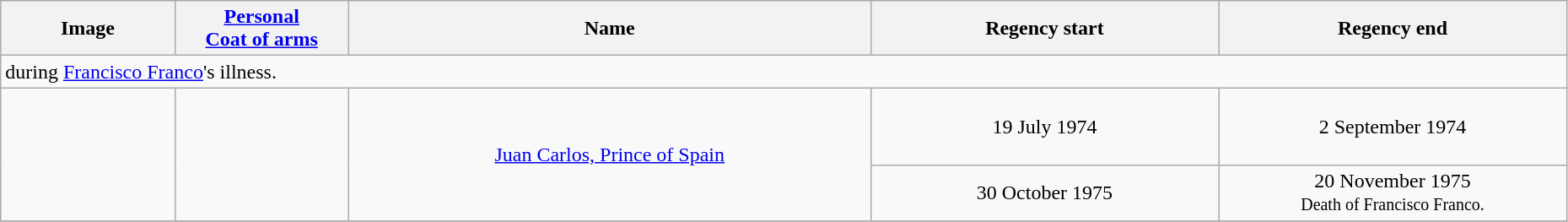<table width=98% class="wikitable">
<tr>
<th width=10%>Image</th>
<th width=10%><a href='#'>Personal<br>Coat of arms</a></th>
<th width=30%>Name</th>
<th width=20%>Regency start</th>
<th width=20%>Regency end</th>
</tr>
<tr>
<td colspan=5> during <a href='#'>Francisco Franco</a>'s illness.</td>
</tr>
<tr>
<td align="center" rowspan="2"></td>
<td align="center" rowspan="2"></td>
<td align="center" rowspan="2"><a href='#'>Juan Carlos, Prince of Spain</a></td>
<td align="center"><br>19 July 1974<br><br></td>
<td align="center"><br>2 September 1974<br><br></td>
</tr>
<tr>
<td align="center">30 October 1975</td>
<td align="center">20 November 1975<br><small>Death of Francisco Franco.</small></td>
</tr>
<tr>
</tr>
</table>
